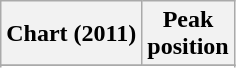<table class="wikitable sortable plainrowheaders" style="text-align:center;">
<tr>
<th>Chart (2011)</th>
<th>Peak <br> position</th>
</tr>
<tr>
</tr>
<tr>
</tr>
</table>
